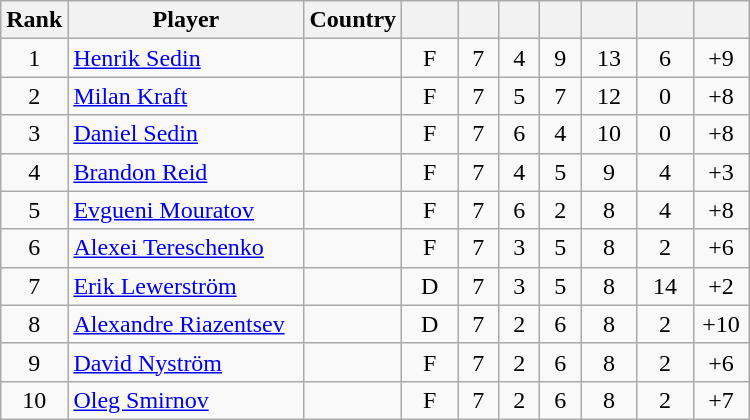<table class="wikitable sortable" style="text-align: center;">
<tr>
<th width=30>Rank</th>
<th width=150>Player</th>
<th>Country</th>
<th width=30></th>
<th width=20></th>
<th width=20></th>
<th width=20></th>
<th width=30></th>
<th width=30></th>
<th width=30></th>
</tr>
<tr>
<td>1</td>
<td align=left><a href='#'>Henrik Sedin</a></td>
<td align=left></td>
<td>F</td>
<td>7</td>
<td>4</td>
<td>9</td>
<td>13</td>
<td>6</td>
<td>+9</td>
</tr>
<tr>
<td>2</td>
<td align=left><a href='#'>Milan Kraft</a></td>
<td align=left></td>
<td>F</td>
<td>7</td>
<td>5</td>
<td>7</td>
<td>12</td>
<td>0</td>
<td>+8</td>
</tr>
<tr>
<td>3</td>
<td align=left><a href='#'>Daniel Sedin</a></td>
<td align=left></td>
<td>F</td>
<td>7</td>
<td>6</td>
<td>4</td>
<td>10</td>
<td>0</td>
<td>+8</td>
</tr>
<tr>
<td>4</td>
<td align=left><a href='#'>Brandon Reid</a></td>
<td align=left></td>
<td>F</td>
<td>7</td>
<td>4</td>
<td>5</td>
<td>9</td>
<td>4</td>
<td>+3</td>
</tr>
<tr>
<td>5</td>
<td align=left><a href='#'>Evgueni Mouratov</a></td>
<td align=left></td>
<td>F</td>
<td>7</td>
<td>6</td>
<td>2</td>
<td>8</td>
<td>4</td>
<td>+8</td>
</tr>
<tr>
<td>6</td>
<td align=left><a href='#'>Alexei Tereschenko</a></td>
<td align=left></td>
<td>F</td>
<td>7</td>
<td>3</td>
<td>5</td>
<td>8</td>
<td>2</td>
<td>+6</td>
</tr>
<tr>
<td>7</td>
<td align=left><a href='#'>Erik Lewerström</a></td>
<td align=left></td>
<td>D</td>
<td>7</td>
<td>3</td>
<td>5</td>
<td>8</td>
<td>14</td>
<td>+2</td>
</tr>
<tr>
<td>8</td>
<td align=left><a href='#'>Alexandre Riazentsev</a></td>
<td align=left></td>
<td>D</td>
<td>7</td>
<td>2</td>
<td>6</td>
<td>8</td>
<td>2</td>
<td>+10</td>
</tr>
<tr>
<td>9</td>
<td align=left><a href='#'>David Nyström</a></td>
<td align=left></td>
<td>F</td>
<td>7</td>
<td>2</td>
<td>6</td>
<td>8</td>
<td>2</td>
<td>+6</td>
</tr>
<tr>
<td>10</td>
<td align=left><a href='#'>Oleg Smirnov</a></td>
<td align=left></td>
<td>F</td>
<td>7</td>
<td>2</td>
<td>6</td>
<td>8</td>
<td>2</td>
<td>+7</td>
</tr>
</table>
